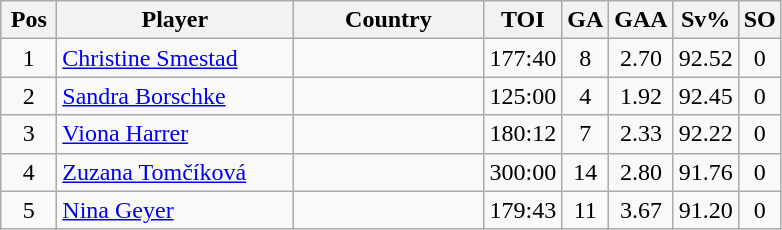<table class="wikitable sortable" style="text-align: center;">
<tr>
<th width=30>Pos</th>
<th width=150>Player</th>
<th width=120>Country</th>
<th width=20>TOI</th>
<th width=20>GA</th>
<th width=20>GAA</th>
<th width=20>Sv%</th>
<th width=20>SO</th>
</tr>
<tr>
<td>1</td>
<td align=left><a href='#'>Christine Smestad</a></td>
<td align=left></td>
<td>177:40</td>
<td>8</td>
<td>2.70</td>
<td>92.52</td>
<td>0</td>
</tr>
<tr>
<td>2</td>
<td align=left><a href='#'>Sandra Borschke</a></td>
<td align=left></td>
<td>125:00</td>
<td>4</td>
<td>1.92</td>
<td>92.45</td>
<td>0</td>
</tr>
<tr>
<td>3</td>
<td align=left><a href='#'>Viona Harrer</a></td>
<td align=left></td>
<td>180:12</td>
<td>7</td>
<td>2.33</td>
<td>92.22</td>
<td>0</td>
</tr>
<tr>
<td>4</td>
<td align=left><a href='#'>Zuzana Tomčíková</a></td>
<td align=left></td>
<td>300:00</td>
<td>14</td>
<td>2.80</td>
<td>91.76</td>
<td>0</td>
</tr>
<tr>
<td>5</td>
<td align=left><a href='#'>Nina Geyer</a></td>
<td align=left></td>
<td>179:43</td>
<td>11</td>
<td>3.67</td>
<td>91.20</td>
<td>0</td>
</tr>
</table>
